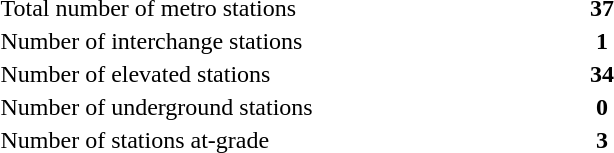<table class="₠wikitable" width="35%">
<tr>
<td>Total number of metro stations</td>
<td width="5%" align="center"><strong>37</strong></td>
</tr>
<tr>
<td width="25%">Number of interchange stations</td>
<td width="5%" align="center"><strong>1</strong></td>
</tr>
<tr>
<td width="25%">Number of elevated stations</td>
<td width="5%" align="center"><strong>34</strong></td>
</tr>
<tr>
<td width="25%">Number of underground stations</td>
<td width="5%" align="center"><strong>0</strong></td>
</tr>
<tr>
<td width="25%">Number of stations at-grade</td>
<td width="5%" align="center"><strong>3</strong></td>
</tr>
</table>
